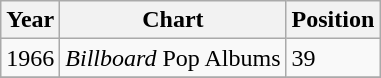<table class="wikitable">
<tr>
<th>Year</th>
<th>Chart</th>
<th>Position</th>
</tr>
<tr>
<td>1966</td>
<td><em>Billboard</em> Pop Albums</td>
<td>39</td>
</tr>
<tr>
</tr>
</table>
